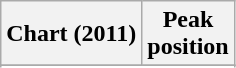<table class="wikitable sortable plainrowheaders" style="text-align:center">
<tr>
<th scope="col">Chart (2011)</th>
<th scope="col">Peak<br> position</th>
</tr>
<tr>
</tr>
<tr>
</tr>
<tr>
</tr>
<tr>
</tr>
</table>
